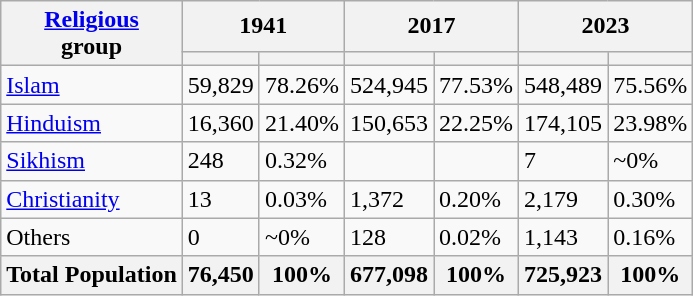<table class="wikitable sortable">
<tr>
<th rowspan="2"><a href='#'>Religious</a><br>group</th>
<th colspan="2">1941</th>
<th colspan="2">2017</th>
<th colspan="2">2023</th>
</tr>
<tr>
<th><a href='#'></a></th>
<th></th>
<th></th>
<th></th>
<th></th>
<th></th>
</tr>
<tr>
<td><a href='#'>Islam</a> </td>
<td>59,829</td>
<td>78.26%</td>
<td>524,945</td>
<td>77.53%</td>
<td>548,489</td>
<td>75.56%</td>
</tr>
<tr>
<td><a href='#'>Hinduism</a> </td>
<td>16,360</td>
<td>21.40%</td>
<td>150,653</td>
<td>22.25%</td>
<td>174,105</td>
<td>23.98%</td>
</tr>
<tr>
<td><a href='#'>Sikhism</a> </td>
<td>248</td>
<td>0.32%</td>
<td></td>
<td></td>
<td>7</td>
<td>~0%</td>
</tr>
<tr>
<td><a href='#'>Christianity</a> </td>
<td>13</td>
<td>0.03%</td>
<td>1,372</td>
<td>0.20%</td>
<td>2,179</td>
<td>0.30%</td>
</tr>
<tr>
<td>Others </td>
<td>0</td>
<td>~0%</td>
<td>128</td>
<td>0.02%</td>
<td>1,143</td>
<td>0.16%</td>
</tr>
<tr>
<th>Total Population</th>
<th>76,450</th>
<th>100%</th>
<th>677,098</th>
<th>100%</th>
<th>725,923</th>
<th>100%</th>
</tr>
</table>
